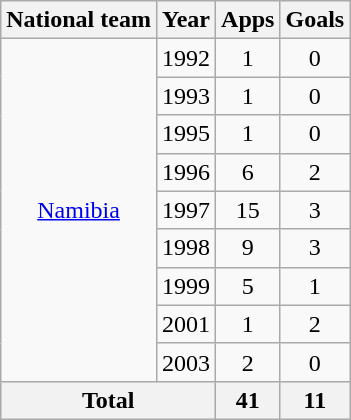<table class="wikitable" style="text-align:center">
<tr>
<th>National team</th>
<th>Year</th>
<th>Apps</th>
<th>Goals</th>
</tr>
<tr>
<td rowspan="9"><a href='#'>Namibia</a></td>
<td>1992</td>
<td>1</td>
<td>0</td>
</tr>
<tr>
<td>1993</td>
<td>1</td>
<td>0</td>
</tr>
<tr>
<td>1995</td>
<td>1</td>
<td>0</td>
</tr>
<tr>
<td>1996</td>
<td>6</td>
<td>2</td>
</tr>
<tr>
<td>1997</td>
<td>15</td>
<td>3</td>
</tr>
<tr>
<td>1998</td>
<td>9</td>
<td>3</td>
</tr>
<tr>
<td>1999</td>
<td>5</td>
<td>1</td>
</tr>
<tr>
<td>2001</td>
<td>1</td>
<td>2</td>
</tr>
<tr>
<td>2003</td>
<td>2</td>
<td>0</td>
</tr>
<tr>
<th colspan="2">Total</th>
<th>41</th>
<th>11</th>
</tr>
</table>
